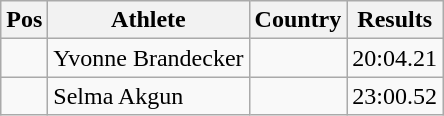<table class="wikitable">
<tr>
<th>Pos</th>
<th>Athlete</th>
<th>Country</th>
<th>Results</th>
</tr>
<tr>
<td align="center"></td>
<td>Yvonne Brandecker</td>
<td></td>
<td>20:04.21</td>
</tr>
<tr>
<td align="center"></td>
<td>Selma Akgun</td>
<td></td>
<td>23:00.52</td>
</tr>
</table>
